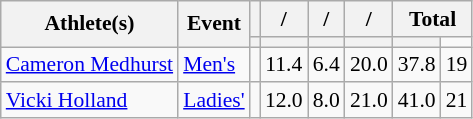<table class="wikitable" style="font-size:90%">
<tr>
<th rowspan="2">Athlete(s)</th>
<th rowspan="2">Event</th>
<th></th>
<th>/</th>
<th>/</th>
<th>/</th>
<th colspan="2">Total</th>
</tr>
<tr>
<th></th>
<th></th>
<th></th>
<th></th>
<th></th>
</tr>
<tr align="center">
<td align="left"><a href='#'>Cameron Medhurst</a></td>
<td align="left"><a href='#'>Men's</a></td>
<td></td>
<td>11.4</td>
<td>6.4</td>
<td>20.0</td>
<td>37.8</td>
<td>19</td>
</tr>
<tr align="center">
<td align="left"><a href='#'>Vicki Holland</a></td>
<td align="left"><a href='#'>Ladies'</a></td>
<td></td>
<td>12.0</td>
<td>8.0</td>
<td>21.0</td>
<td>41.0</td>
<td>21</td>
</tr>
</table>
